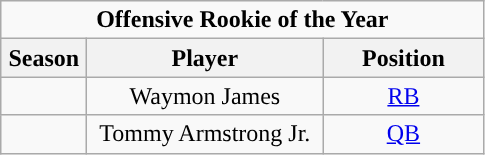<table class="wikitable sortable" style="text-align:center">
<tr>
<td colspan="3"><strong>Offensive Rookie of the Year</strong></td>
</tr>
<tr>
<th style="width:50px; ">Season</th>
<th style="width:150px; ">Player</th>
<th style="width:100px; ">Position</th>
</tr>
<tr>
<td></td>
<td>Waymon James</td>
<td><a href='#'>RB</a></td>
</tr>
<tr>
<td></td>
<td>Tommy Armstrong Jr.</td>
<td><a href='#'>QB</a></td>
</tr>
</table>
